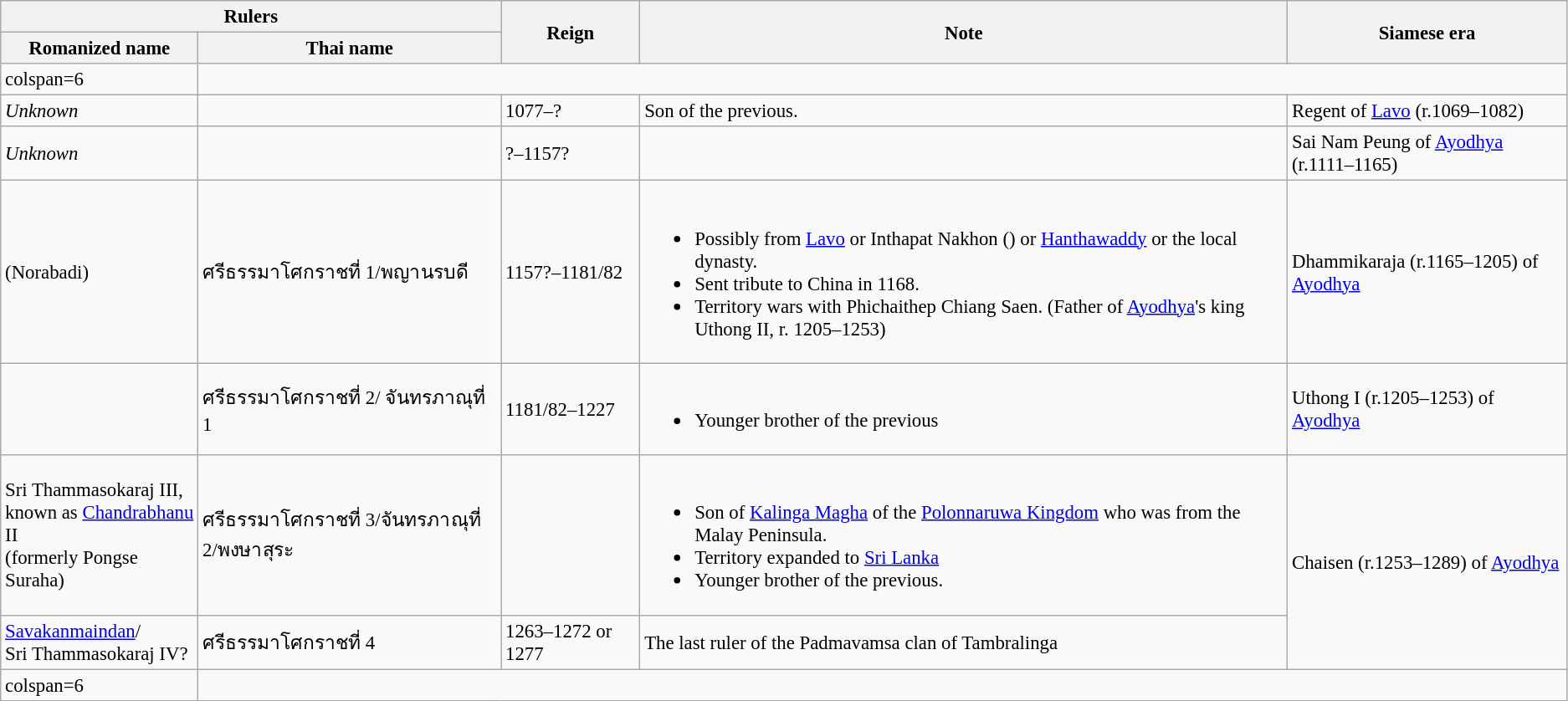<table class="wikitable" style="font-size:95%;">
<tr>
<th colspan=2>Rulers</th>
<th rowspan=2>Reign</th>
<th rowspan=2>Note</th>
<th rowspan=2>Siamese era</th>
</tr>
<tr>
<th>Romanized name</th>
<th>Thai name</th>
</tr>
<tr>
<td>colspan=6 </td>
</tr>
<tr>
<td><em>Unknown</em></td>
<td></td>
<td>1077–?</td>
<td>Son of the previous.</td>
<td>Regent of <a href='#'>Lavo</a> (r.1069–1082)</td>
</tr>
<tr>
<td><em>Unknown</em></td>
<td></td>
<td>?–1157?</td>
<td></td>
<td>Sai Nam Peung of <a href='#'>Ayodhya</a> (r.1111–1165)</td>
</tr>
<tr>
<td> (Norabadi)</td>
<td>ศรีธรรมาโศกราชที่ 1/พญานรบดี</td>
<td>1157?–1181/82</td>
<td><br><ul><li>Possibly from <a href='#'>Lavo</a> or Inthapat Nakhon () or <a href='#'>Hanthawaddy</a> or the local dynasty.</li><li>Sent tribute to China in 1168.</li><li>Territory wars with Phichaithep Chiang Saen. (Father of <a href='#'>Ayodhya</a>'s king Uthong II, r. 1205–1253)</li></ul></td>
<td>Dhammikaraja (r.1165–1205) of <a href='#'>Ayodhya</a></td>
</tr>
<tr>
<td><br></td>
<td>ศรีธรรมาโศกราชที่ 2/ จันทรภาณุที่ 1</td>
<td>1181/82–1227</td>
<td><br><ul><li>Younger brother of the previous</li></ul></td>
<td>Uthong I (r.1205–1253) of <a href='#'>Ayodhya</a></td>
</tr>
<tr>
<td>Sri Thammasokaraj III,<br>known as <a href='#'>Chandrabhanu</a> II<br>(formerly Pongse Suraha)</td>
<td>ศรีธรรมาโศกราชที่ 3/จันทรภาณุที่ 2/พงษาสุระ</td>
<td></td>
<td><br><ul><li>Son of <a href='#'>Kalinga Magha</a> of the <a href='#'>Polonnaruwa Kingdom</a> who was from the Malay Peninsula.</li><li>Territory expanded to <a href='#'>Sri Lanka</a></li><li>Younger brother of the previous.</li></ul></td>
<td rowspan=2>Chaisen (r.1253–1289) of <a href='#'>Ayodhya</a></td>
</tr>
<tr>
<td><a href='#'>Savakanmaindan</a>/<br>Sri Thammasokaraj IV?</td>
<td>ศรีธรรมาโศกราชที่ 4</td>
<td>1263–1272 or 1277</td>
<td>The last ruler of the Padmavamsa clan of Tambralinga</td>
</tr>
<tr>
<td>colspan=6 </td>
</tr>
</table>
